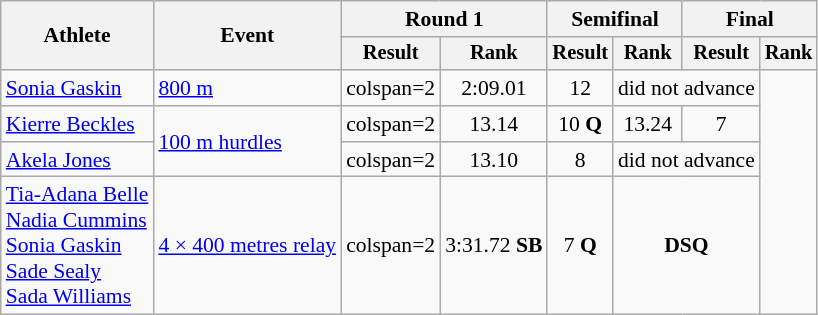<table class=wikitable style="font-size:90%">
<tr>
<th rowspan="2">Athlete</th>
<th rowspan="2">Event</th>
<th colspan="2">Round 1</th>
<th colspan="2">Semifinal</th>
<th colspan="2">Final</th>
</tr>
<tr style="font-size:95%">
<th>Result</th>
<th>Rank</th>
<th>Result</th>
<th>Rank</th>
<th>Result</th>
<th>Rank</th>
</tr>
<tr align=center>
<td align=left><a href='#'>Sonia Gaskin</a></td>
<td align=left rowspan="1"><a href='#'>800 m</a></td>
<td>colspan=2 </td>
<td>2:09.01</td>
<td>12</td>
<td colspan=2>did not advance</td>
</tr>
<tr align=center>
<td align=left><a href='#'>Kierre Beckles</a></td>
<td align=left rowspan="2"><a href='#'>100 m hurdles</a></td>
<td>colspan=2 </td>
<td>13.14</td>
<td>10 <strong>Q</strong></td>
<td>13.24</td>
<td>7</td>
</tr>
<tr align=center>
<td align=left><a href='#'>Akela Jones</a></td>
<td>colspan=2 </td>
<td>13.10</td>
<td>8</td>
<td colspan=2>did not advance</td>
</tr>
<tr align=center>
<td align=left><a href='#'>Tia-Adana Belle</a><br><a href='#'>Nadia Cummins</a><br><a href='#'>Sonia Gaskin</a><br><a href='#'>Sade Sealy</a><br><a href='#'>Sada Williams</a></td>
<td align=left><a href='#'>4 × 400 metres relay</a></td>
<td>colspan=2 </td>
<td>3:31.72 <strong>SB</strong></td>
<td>7 <strong>Q</strong></td>
<td colspan=2><strong>DSQ</strong></td>
</tr>
</table>
